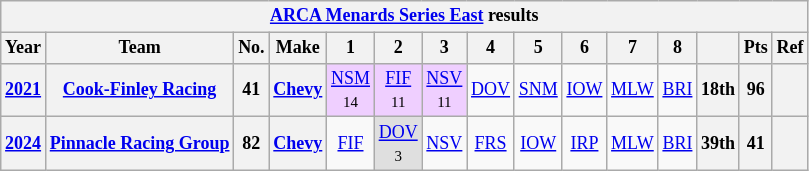<table class="wikitable" style="text-align:center; font-size:75%">
<tr>
<th colspan=15><a href='#'>ARCA Menards Series East</a> results</th>
</tr>
<tr>
<th>Year</th>
<th>Team</th>
<th>No.</th>
<th>Make</th>
<th>1</th>
<th>2</th>
<th>3</th>
<th>4</th>
<th>5</th>
<th>6</th>
<th>7</th>
<th>8</th>
<th></th>
<th>Pts</th>
<th>Ref</th>
</tr>
<tr>
<th><a href='#'>2021</a></th>
<th><a href='#'>Cook-Finley Racing</a></th>
<th>41</th>
<th><a href='#'>Chevy</a></th>
<td style="background:#EFCFFF;"><a href='#'>NSM</a><br><small>14</small></td>
<td style="background:#EFCFFF;"><a href='#'>FIF</a><br><small>11</small></td>
<td style="background:#EFCFFF;"><a href='#'>NSV</a><br><small>11</small></td>
<td><a href='#'>DOV</a></td>
<td><a href='#'>SNM</a></td>
<td><a href='#'>IOW</a></td>
<td><a href='#'>MLW</a></td>
<td><a href='#'>BRI</a></td>
<th>18th</th>
<th>96</th>
<th></th>
</tr>
<tr>
<th><a href='#'>2024</a></th>
<th><a href='#'>Pinnacle Racing Group</a></th>
<th>82</th>
<th><a href='#'>Chevy</a></th>
<td><a href='#'>FIF</a></td>
<td style="background:#DFDFDF;"><a href='#'>DOV</a><br><small>3</small></td>
<td><a href='#'>NSV</a></td>
<td><a href='#'>FRS</a></td>
<td><a href='#'>IOW</a></td>
<td><a href='#'>IRP</a></td>
<td><a href='#'>MLW</a></td>
<td><a href='#'>BRI</a></td>
<th>39th</th>
<th>41</th>
<th></th>
</tr>
</table>
